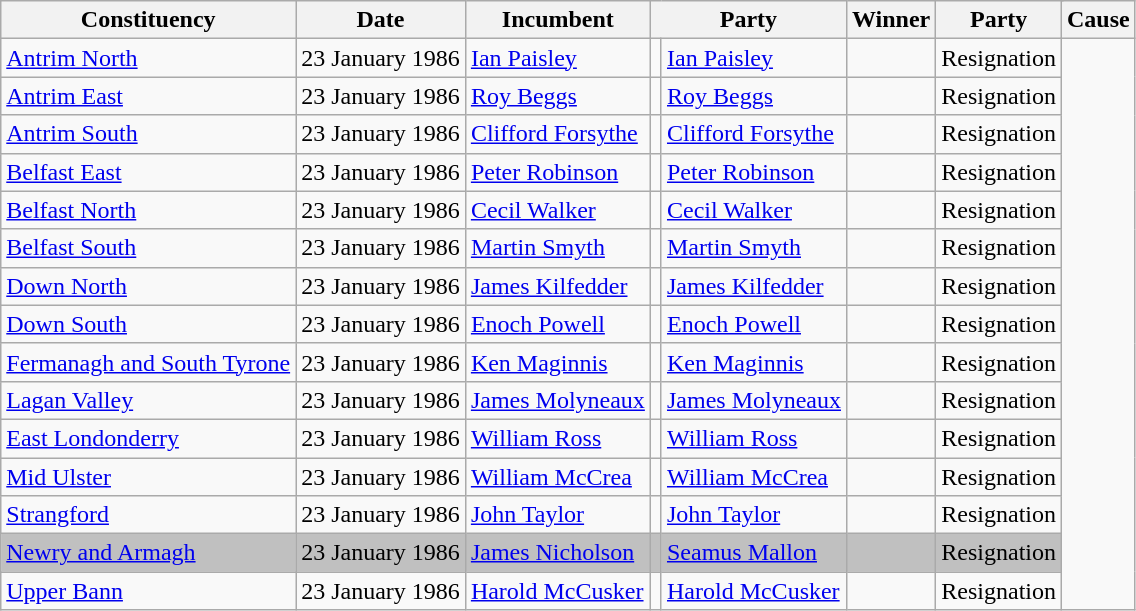<table class="wikitable">
<tr>
<th>Constituency</th>
<th>Date</th>
<th>Incumbent</th>
<th colspan=2>Party</th>
<th>Winner</th>
<th colspan=2>Party</th>
<th>Cause</th>
</tr>
<tr>
<td><a href='#'>Antrim North</a></td>
<td>23 January 1986</td>
<td><a href='#'>Ian Paisley</a></td>
<td></td>
<td><a href='#'>Ian Paisley</a></td>
<td></td>
<td>Resignation</td>
</tr>
<tr>
<td><a href='#'>Antrim East</a></td>
<td>23 January 1986</td>
<td><a href='#'>Roy Beggs</a></td>
<td></td>
<td><a href='#'>Roy Beggs</a></td>
<td></td>
<td>Resignation</td>
</tr>
<tr>
<td><a href='#'>Antrim South</a></td>
<td>23 January 1986</td>
<td><a href='#'>Clifford Forsythe</a></td>
<td></td>
<td><a href='#'>Clifford Forsythe</a></td>
<td></td>
<td>Resignation</td>
</tr>
<tr>
<td><a href='#'>Belfast East</a></td>
<td>23 January 1986</td>
<td><a href='#'>Peter Robinson</a></td>
<td></td>
<td><a href='#'>Peter Robinson</a></td>
<td></td>
<td>Resignation</td>
</tr>
<tr>
<td><a href='#'>Belfast North</a></td>
<td>23 January 1986</td>
<td><a href='#'>Cecil Walker</a></td>
<td></td>
<td><a href='#'>Cecil Walker</a></td>
<td></td>
<td>Resignation</td>
</tr>
<tr>
<td><a href='#'>Belfast South</a></td>
<td>23 January 1986</td>
<td><a href='#'>Martin Smyth</a></td>
<td></td>
<td><a href='#'>Martin Smyth</a></td>
<td></td>
<td>Resignation</td>
</tr>
<tr>
<td><a href='#'>Down North</a></td>
<td>23 January 1986</td>
<td><a href='#'>James Kilfedder</a></td>
<td></td>
<td><a href='#'>James Kilfedder</a></td>
<td></td>
<td>Resignation</td>
</tr>
<tr>
<td><a href='#'>Down South</a></td>
<td>23 January 1986</td>
<td><a href='#'>Enoch Powell</a></td>
<td></td>
<td><a href='#'>Enoch Powell</a></td>
<td></td>
<td>Resignation</td>
</tr>
<tr>
<td><a href='#'>Fermanagh and South Tyrone</a></td>
<td>23 January 1986</td>
<td><a href='#'>Ken Maginnis</a></td>
<td></td>
<td><a href='#'>Ken Maginnis</a></td>
<td></td>
<td>Resignation</td>
</tr>
<tr>
<td><a href='#'>Lagan Valley</a></td>
<td>23 January 1986</td>
<td><a href='#'>James Molyneaux</a></td>
<td></td>
<td><a href='#'>James Molyneaux</a></td>
<td></td>
<td>Resignation</td>
</tr>
<tr>
<td><a href='#'>East Londonderry</a></td>
<td>23 January 1986</td>
<td><a href='#'>William Ross</a></td>
<td></td>
<td><a href='#'>William Ross</a></td>
<td></td>
<td>Resignation</td>
</tr>
<tr>
<td><a href='#'>Mid Ulster</a></td>
<td>23 January 1986</td>
<td><a href='#'>William McCrea</a></td>
<td></td>
<td><a href='#'>William McCrea</a></td>
<td></td>
<td>Resignation</td>
</tr>
<tr>
<td><a href='#'>Strangford</a></td>
<td>23 January 1986</td>
<td><a href='#'>John Taylor</a></td>
<td></td>
<td><a href='#'>John Taylor</a></td>
<td></td>
<td>Resignation</td>
</tr>
<tr bgcolor="#c0c0c0">
<td><a href='#'>Newry and Armagh</a></td>
<td>23 January 1986</td>
<td><a href='#'>James Nicholson</a></td>
<td></td>
<td><a href='#'>Seamus Mallon</a></td>
<td></td>
<td>Resignation</td>
</tr>
<tr>
<td><a href='#'>Upper Bann</a></td>
<td>23 January 1986</td>
<td><a href='#'>Harold McCusker</a></td>
<td></td>
<td><a href='#'>Harold McCusker</a></td>
<td></td>
<td>Resignation</td>
</tr>
</table>
